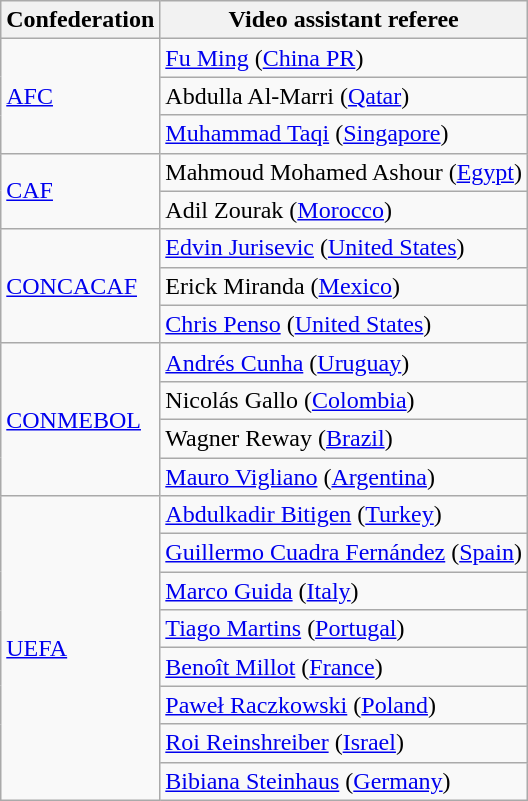<table class="wikitable">
<tr>
<th>Confederation</th>
<th>Video assistant referee</th>
</tr>
<tr>
<td rowspan="3"><a href='#'>AFC</a></td>
<td><a href='#'>Fu Ming</a> (<a href='#'>China PR</a>)</td>
</tr>
<tr>
<td>Abdulla Al-Marri (<a href='#'>Qatar</a>)</td>
</tr>
<tr>
<td><a href='#'>Muhammad Taqi</a> (<a href='#'>Singapore</a>)</td>
</tr>
<tr>
<td rowspan="2"><a href='#'>CAF</a></td>
<td>Mahmoud Mohamed Ashour (<a href='#'>Egypt</a>)</td>
</tr>
<tr>
<td>Adil Zourak (<a href='#'>Morocco</a>)</td>
</tr>
<tr>
<td rowspan="3"><a href='#'>CONCACAF</a></td>
<td><a href='#'>Edvin Jurisevic</a> (<a href='#'>United States</a>)</td>
</tr>
<tr>
<td>Erick Miranda (<a href='#'>Mexico</a>)</td>
</tr>
<tr>
<td><a href='#'>Chris Penso</a> (<a href='#'>United States</a>)</td>
</tr>
<tr>
<td rowspan="4"><a href='#'>CONMEBOL</a></td>
<td><a href='#'>Andrés Cunha</a> (<a href='#'>Uruguay</a>)</td>
</tr>
<tr>
<td>Nicolás Gallo (<a href='#'>Colombia</a>)</td>
</tr>
<tr>
<td>Wagner Reway (<a href='#'>Brazil</a>)</td>
</tr>
<tr>
<td><a href='#'>Mauro Vigliano</a> (<a href='#'>Argentina</a>)</td>
</tr>
<tr>
<td rowspan="9"><a href='#'>UEFA</a></td>
<td><a href='#'>Abdulkadir Bitigen</a> (<a href='#'>Turkey</a>)</td>
</tr>
<tr>
<td><a href='#'>Guillermo Cuadra Fernández</a> (<a href='#'>Spain</a>)</td>
</tr>
<tr>
<td><a href='#'>Marco Guida</a> (<a href='#'>Italy</a>)</td>
</tr>
<tr>
<td><a href='#'>Tiago Martins</a> (<a href='#'>Portugal</a>)</td>
</tr>
<tr>
<td><a href='#'>Benoît Millot</a> (<a href='#'>France</a>)</td>
</tr>
<tr>
<td><a href='#'>Paweł Raczkowski</a> (<a href='#'>Poland</a>)</td>
</tr>
<tr>
<td><a href='#'>Roi Reinshreiber</a> (<a href='#'>Israel</a>)</td>
</tr>
<tr>
<td><a href='#'>Bibiana Steinhaus</a> (<a href='#'>Germany</a>)</td>
</tr>
</table>
